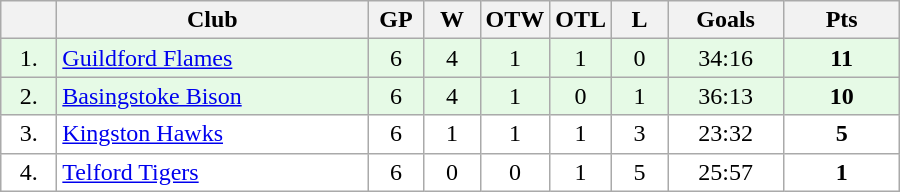<table class="wikitable">
<tr>
<th width="30"></th>
<th width="200">Club</th>
<th width="30">GP</th>
<th width="30">W</th>
<th width="30">OTW</th>
<th width="30">OTL</th>
<th width="30">L</th>
<th width="70">Goals</th>
<th width="70">Pts</th>
</tr>
<tr bgcolor="#e6fae6" align="center">
<td>1.</td>
<td align="left"><a href='#'>Guildford Flames</a></td>
<td>6</td>
<td>4</td>
<td>1</td>
<td>1</td>
<td>0</td>
<td>34:16</td>
<td><strong>11</strong></td>
</tr>
<tr bgcolor="#e6fae6" align="center">
<td>2.</td>
<td align="left"><a href='#'>Basingstoke Bison</a></td>
<td>6</td>
<td>4</td>
<td>1</td>
<td>0</td>
<td>1</td>
<td>36:13</td>
<td><strong>10</strong></td>
</tr>
<tr bgcolor="#FFFFFF" align="center">
<td>3.</td>
<td align="left"><a href='#'>Kingston Hawks</a></td>
<td>6</td>
<td>1</td>
<td>1</td>
<td>1</td>
<td>3</td>
<td>23:32</td>
<td><strong>5</strong></td>
</tr>
<tr bgcolor="#FFFFFF" align="center">
<td>4.</td>
<td align="left"><a href='#'>Telford Tigers</a></td>
<td>6</td>
<td>0</td>
<td>0</td>
<td>1</td>
<td>5</td>
<td>25:57</td>
<td><strong>1</strong></td>
</tr>
</table>
